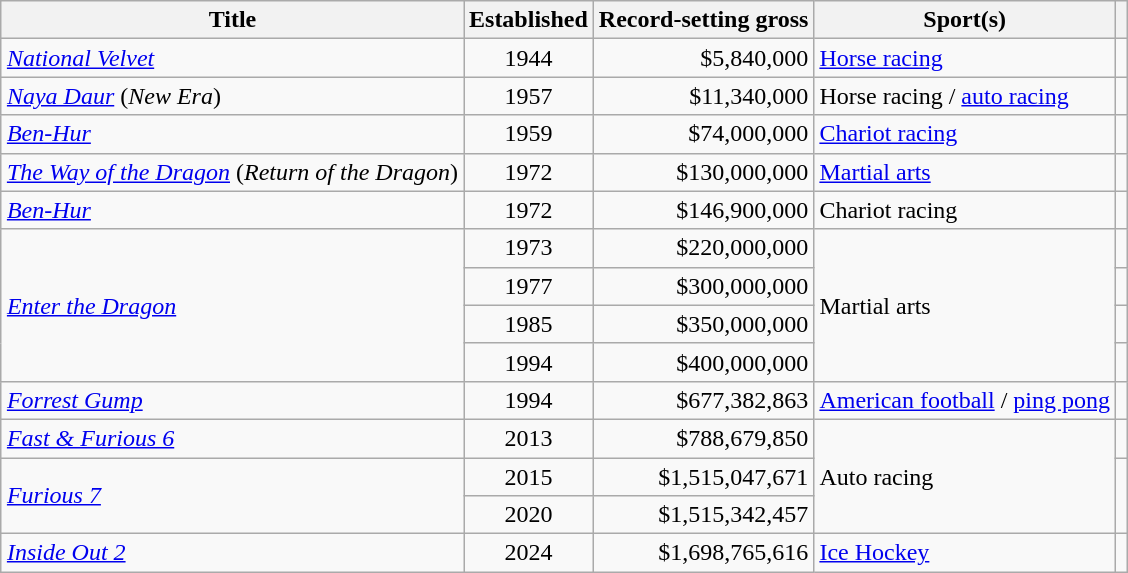<table class="wikitable sortable" style="margin:auto;">
<tr>
<th scope="col">Title</th>
<th scope="col">Established</th>
<th scope="col">Record-setting gross</th>
<th scope="col">Sport(s)</th>
<th scope="col" class=unsortable></th>
</tr>
<tr>
<td scope="row"><em><a href='#'>National Velvet</a></em></td>
<td style="text-align:center;">1944</td>
<td style="text-align:right;">$5,840,000</td>
<td><a href='#'>Horse racing</a></td>
<td></td>
</tr>
<tr>
<td scope="row"><em><a href='#'>Naya Daur</a></em> (<em>New Era</em>)</td>
<td style="text-align:center;">1957</td>
<td style="text-align:right;">$11,340,000</td>
<td>Horse racing / <a href='#'>auto racing</a></td>
<td></td>
</tr>
<tr>
<td scope="row"><em><a href='#'>Ben-Hur</a></em></td>
<td style="text-align:center;">1959</td>
<td style="text-align:right;">$74,000,000</td>
<td><a href='#'>Chariot racing</a></td>
<td></td>
</tr>
<tr>
<td scope="row"><em><a href='#'>The Way of the Dragon</a></em> (<em>Return of the Dragon</em>)</td>
<td style="text-align:center;">1972</td>
<td style="text-align:right;">$130,000,000</td>
<td><a href='#'>Martial arts</a></td>
<td></td>
</tr>
<tr>
<td scope="row"><em><a href='#'>Ben-Hur</a></em></td>
<td style="text-align:center;">1972</td>
<td style="text-align:right;">$146,900,000</td>
<td>Chariot racing</td>
<td></td>
</tr>
<tr>
<td scope="row" rowspan="4"><em><a href='#'>Enter the Dragon</a></em></td>
<td style="text-align:center;">1973</td>
<td style="text-align:right;">$220,000,000</td>
<td scope="row" rowspan="4">Martial arts</td>
<td></td>
</tr>
<tr>
<td style="text-align:center;">1977</td>
<td style="text-align:right;">$300,000,000</td>
<td></td>
</tr>
<tr>
<td style="text-align:center;">1985</td>
<td style="text-align:right;">$350,000,000</td>
<td></td>
</tr>
<tr>
<td style="text-align:center;">1994</td>
<td style="text-align:right;">$400,000,000</td>
<td></td>
</tr>
<tr>
<td scope="row"><em><a href='#'>Forrest Gump</a></em></td>
<td style="text-align:center;">1994</td>
<td style="text-align:right;">$677,382,863</td>
<td><a href='#'>American football</a> / <a href='#'>ping pong</a></td>
<td></td>
</tr>
<tr>
<td scope="row"><em><a href='#'>Fast & Furious 6</a></em></td>
<td style="text-align:center;">2013</td>
<td style="text-align:right;">$788,679,850</td>
<td scope="row" rowspan="3">Auto racing</td>
<td></td>
</tr>
<tr>
<td scope="row" rowspan="2"><em><a href='#'>Furious 7</a></em></td>
<td style="text-align:center;">2015</td>
<td style="text-align:right;">$1,515,047,671</td>
<td scope="row" rowspan="2"></td>
</tr>
<tr>
<td style="text-align:center;">2020</td>
<td style="text-align:right;">$1,515,342,457</td>
</tr>
<tr>
<td scope="row"><em><a href='#'>Inside Out 2</a></em></td>
<td style="text-align:center;">2024</td>
<td style="text-align:right;">$1,698,765,616</td>
<td><a href='#'>Ice Hockey</a></td>
<td></td>
</tr>
</table>
